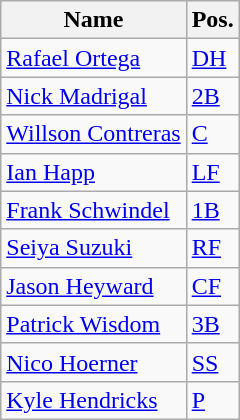<table class="wikitable">
<tr>
<th>Name</th>
<th>Pos.</th>
</tr>
<tr>
<td><a href='#'>Rafael Ortega</a></td>
<td><a href='#'>DH</a></td>
</tr>
<tr>
<td><a href='#'>Nick Madrigal</a></td>
<td><a href='#'>2B</a></td>
</tr>
<tr>
<td><a href='#'>Willson Contreras</a></td>
<td><a href='#'>C</a></td>
</tr>
<tr>
<td><a href='#'>Ian Happ</a></td>
<td><a href='#'>LF</a></td>
</tr>
<tr>
<td><a href='#'>Frank Schwindel</a></td>
<td><a href='#'>1B</a></td>
</tr>
<tr>
<td><a href='#'>Seiya Suzuki</a></td>
<td><a href='#'>RF</a></td>
</tr>
<tr>
<td><a href='#'>Jason Heyward</a></td>
<td><a href='#'>CF</a></td>
</tr>
<tr>
<td><a href='#'>Patrick Wisdom</a></td>
<td><a href='#'>3B</a></td>
</tr>
<tr>
<td><a href='#'>Nico Hoerner</a></td>
<td><a href='#'>SS</a></td>
</tr>
<tr>
<td><a href='#'>Kyle Hendricks</a></td>
<td><a href='#'>P</a></td>
</tr>
</table>
